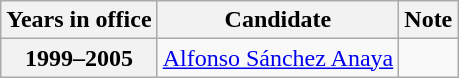<table class="wikitable">
<tr>
<th>Years in office</th>
<th>Candidate</th>
<th>Note</th>
</tr>
<tr>
<th>1999–2005</th>
<td><a href='#'>Alfonso Sánchez Anaya</a></td>
<td></td>
</tr>
</table>
